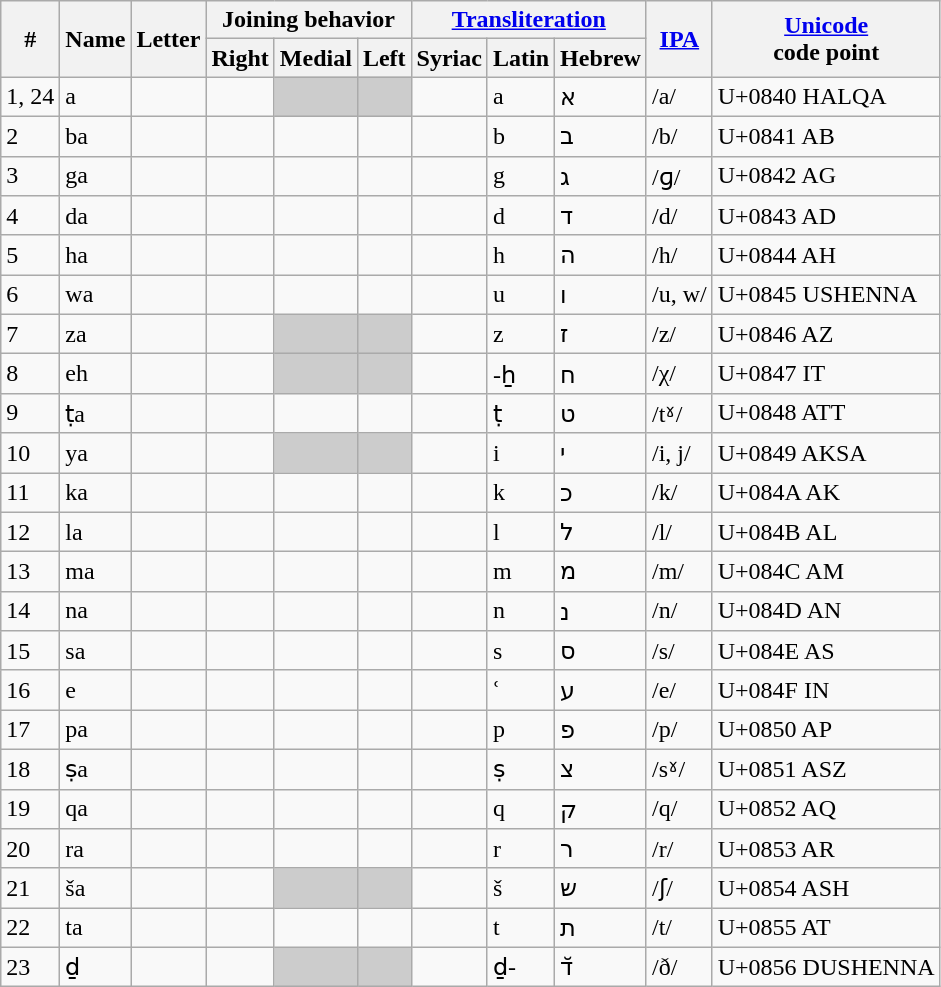<table class="wikitable nounderlines Unicode">
<tr>
<th rowspan="2">#</th>
<th rowspan="2">Name</th>
<th rowspan="2">Letter</th>
<th colspan="3">Joining behavior</th>
<th colspan="3"><a href='#'>Transliteration</a></th>
<th rowspan="2"><a href='#'>IPA</a></th>
<th rowspan="2"><a href='#'>Unicode</a><br>code point</th>
</tr>
<tr>
<th>Right</th>
<th>Medial</th>
<th>Left</th>
<th>Syriac</th>
<th>Latin</th>
<th>Hebrew</th>
</tr>
<tr>
<td>1, 24</td>
<td>a</td>
<td></td>
<td></td>
<td style="background-color:#CCCCCC;"></td>
<td style="background-color:#CCCCCC;"></td>
<td></td>
<td>a</td>
<td>א</td>
<td>/a/</td>
<td>U+0840 HALQA</td>
</tr>
<tr>
<td>2</td>
<td>ba</td>
<td></td>
<td></td>
<td></td>
<td></td>
<td></td>
<td>b</td>
<td>ב</td>
<td>/b/</td>
<td>U+0841 AB</td>
</tr>
<tr>
<td>3</td>
<td>ga</td>
<td></td>
<td></td>
<td></td>
<td></td>
<td></td>
<td>g</td>
<td>ג</td>
<td>/ɡ/</td>
<td>U+0842 AG</td>
</tr>
<tr>
<td>4</td>
<td>da</td>
<td></td>
<td></td>
<td></td>
<td></td>
<td></td>
<td>d</td>
<td>ד</td>
<td>/d/</td>
<td>U+0843 AD</td>
</tr>
<tr>
<td>5</td>
<td>ha</td>
<td></td>
<td></td>
<td></td>
<td></td>
<td></td>
<td>h</td>
<td>ה</td>
<td>/h/</td>
<td>U+0844 AH</td>
</tr>
<tr>
<td>6</td>
<td>wa</td>
<td></td>
<td></td>
<td></td>
<td></td>
<td></td>
<td>u</td>
<td>ו</td>
<td>/u, w/</td>
<td>U+0845 USHENNA</td>
</tr>
<tr>
<td>7</td>
<td>za</td>
<td></td>
<td></td>
<td style="background-color:#CCCCCC;"></td>
<td style="background-color:#CCCCCC;"></td>
<td></td>
<td>z</td>
<td>ז</td>
<td>/z/</td>
<td>U+0846 AZ</td>
</tr>
<tr>
<td>8</td>
<td>eh</td>
<td></td>
<td></td>
<td style="background-color:#CCCCCC;"></td>
<td style="background-color:#CCCCCC;"></td>
<td></td>
<td>-ẖ</td>
<td>ח</td>
<td>/χ/</td>
<td>U+0847 IT</td>
</tr>
<tr>
<td>9</td>
<td>ṭa</td>
<td></td>
<td></td>
<td></td>
<td></td>
<td></td>
<td>ṭ</td>
<td>ט</td>
<td>/tˠ/</td>
<td>U+0848 ATT</td>
</tr>
<tr>
<td>10</td>
<td>ya</td>
<td></td>
<td></td>
<td style="background-color:#CCCCCC;"></td>
<td style="background-color:#CCCCCC;"></td>
<td></td>
<td>i</td>
<td>י</td>
<td>/i, j/</td>
<td>U+0849 AKSA</td>
</tr>
<tr>
<td>11</td>
<td>ka</td>
<td></td>
<td></td>
<td></td>
<td></td>
<td></td>
<td>k</td>
<td>כ</td>
<td>/k/</td>
<td>U+084A AK</td>
</tr>
<tr>
<td>12</td>
<td>la</td>
<td></td>
<td></td>
<td></td>
<td></td>
<td></td>
<td>l</td>
<td>ל</td>
<td>/l/</td>
<td>U+084B AL</td>
</tr>
<tr>
<td>13</td>
<td>ma</td>
<td></td>
<td></td>
<td></td>
<td></td>
<td></td>
<td>m</td>
<td>מ</td>
<td>/m/</td>
<td>U+084C AM</td>
</tr>
<tr>
<td>14</td>
<td>na</td>
<td></td>
<td></td>
<td></td>
<td></td>
<td></td>
<td>n</td>
<td>נ</td>
<td>/n/</td>
<td>U+084D AN</td>
</tr>
<tr>
<td>15</td>
<td>sa</td>
<td></td>
<td></td>
<td></td>
<td></td>
<td></td>
<td>s</td>
<td>ס</td>
<td>/s/</td>
<td>U+084E AS</td>
</tr>
<tr>
<td>16</td>
<td>e</td>
<td></td>
<td></td>
<td></td>
<td></td>
<td></td>
<td>ʿ</td>
<td>ע</td>
<td>/e/</td>
<td>U+084F IN</td>
</tr>
<tr>
<td>17</td>
<td>pa</td>
<td></td>
<td></td>
<td></td>
<td></td>
<td></td>
<td>p</td>
<td>פ</td>
<td>/p/</td>
<td>U+0850 AP</td>
</tr>
<tr>
<td>18</td>
<td>ṣa</td>
<td></td>
<td></td>
<td></td>
<td></td>
<td></td>
<td>ṣ</td>
<td>צ</td>
<td>/sˠ/</td>
<td>U+0851 ASZ</td>
</tr>
<tr>
<td>19</td>
<td>qa</td>
<td></td>
<td></td>
<td></td>
<td></td>
<td></td>
<td>q</td>
<td>ק</td>
<td>/q/</td>
<td>U+0852 AQ</td>
</tr>
<tr>
<td>20</td>
<td>ra</td>
<td></td>
<td></td>
<td></td>
<td></td>
<td></td>
<td>r</td>
<td>ר</td>
<td>/r/</td>
<td>U+0853 AR</td>
</tr>
<tr>
<td>21</td>
<td>ša</td>
<td></td>
<td></td>
<td style="background-color:#CCCCCC;"></td>
<td style="background-color:#CCCCCC;"></td>
<td></td>
<td>š</td>
<td>ש</td>
<td>/ʃ/</td>
<td>U+0854 ASH</td>
</tr>
<tr>
<td>22</td>
<td>ta</td>
<td></td>
<td></td>
<td></td>
<td></td>
<td></td>
<td>t</td>
<td>ת</td>
<td>/t/</td>
<td>U+0855 AT</td>
</tr>
<tr>
<td>23</td>
<td>ḏ</td>
<td></td>
<td></td>
<td style="background-color:#CCCCCC;"></td>
<td style="background-color:#CCCCCC;"></td>
<td></td>
<td>ḏ-</td>
<td>דﬞ‎</td>
<td>/ð/</td>
<td>U+0856 DUSHENNA</td>
</tr>
</table>
